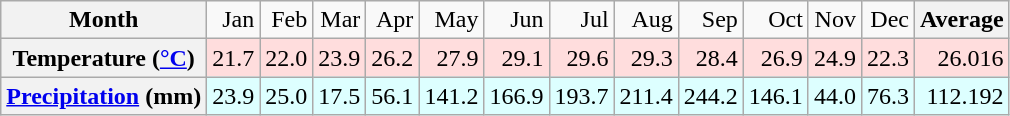<table class="wikitable">
<tr align=right>
<th>Month</th>
<td>Jan</td>
<td>Feb</td>
<td>Mar</td>
<td>Apr</td>
<td>May</td>
<td>Jun</td>
<td>Jul</td>
<td>Aug</td>
<td>Sep</td>
<td>Oct</td>
<td>Nov</td>
<td>Dec</td>
<th>Average</th>
</tr>
<tr>
<th>Temperature (<a href='#'>°C</a>)</th>
<td align=right style="background:#fdd">21.7</td>
<td align=right style="background:#fdd">22.0</td>
<td align=right style="background:#fdd">23.9</td>
<td align=right style="background:#fdd">26.2</td>
<td align=right style="background:#fdd">27.9</td>
<td align=right style="background:#fdd">29.1</td>
<td align=right style="background:#fdd">29.6</td>
<td align=right style="background:#fdd">29.3</td>
<td align=right style="background:#fdd">28.4</td>
<td align=right style="background:#fdd">26.9</td>
<td align=right style="background:#fdd">24.9</td>
<td align=right style="background:#fdd">22.3</td>
<td align=right style="background:#fdd">26.016</td>
</tr>
<tr>
<th><a href='#'>Precipitation</a> (mm)</th>
<td align=right style="background:#dff">23.9</td>
<td align=right style="background:#dff">25.0</td>
<td align=right style="background:#dff">17.5</td>
<td align=right style="background:#dff">56.1</td>
<td align=right style="background:#dff">141.2</td>
<td align=right style="background:#dff">166.9</td>
<td align=right style="background:#dff">193.7</td>
<td align=right style="background:#dff">211.4</td>
<td align=right style="background:#dff">244.2</td>
<td align=right style="background:#dff">146.1</td>
<td align=right style="background:#dff">44.0</td>
<td align=right style="background:#dff">76.3</td>
<td align=right style="background:#dff">112.192</td>
</tr>
</table>
